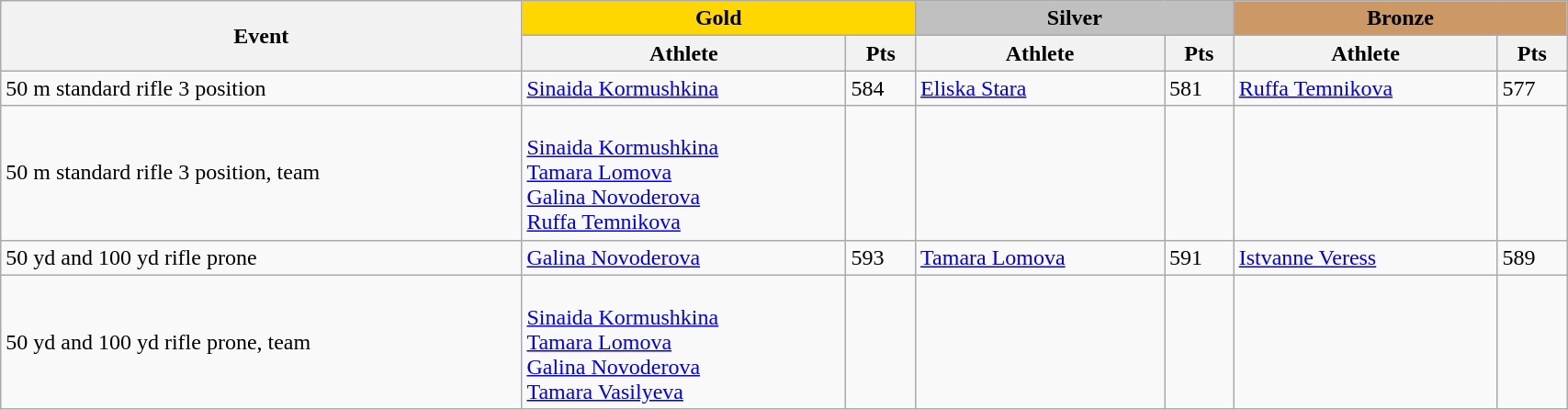<table class="wikitable" width=90% style="font-size:100%; text-align:left;">
<tr align=center>
<th rowspan=2>Event</th>
<td colspan=2 bgcolor=gold><strong>Gold</strong></td>
<td colspan=2 bgcolor=silver><strong>Silver</strong></td>
<td colspan=2 bgcolor=cc9966><strong>Bronze</strong></td>
</tr>
<tr>
<th>Athlete</th>
<th>Pts</th>
<th>Athlete</th>
<th>Pts</th>
<th>Athlete</th>
<th>Pts</th>
</tr>
<tr>
<td>50 m standard rifle 3 position</td>
<td> <a href='#'>Sinaida Kormushkina</a></td>
<td>584</td>
<td> <a href='#'>Eliska Stara</a></td>
<td>581</td>
<td> <a href='#'>Ruffa Temnikova</a></td>
<td>577</td>
</tr>
<tr>
<td>50 m standard rifle 3 position, team</td>
<td> <br><a href='#'>Sinaida Kormushkina</a><br><a href='#'>Tamara Lomova</a><br><a href='#'>Galina Novoderova</a><br><a href='#'>Ruffa Temnikova</a></td>
<td></td>
<td></td>
<td></td>
<td></td>
<td></td>
</tr>
<tr>
<td>50 yd and 100 yd rifle prone</td>
<td> <a href='#'>Galina Novoderova</a></td>
<td>593</td>
<td> <a href='#'>Tamara Lomova</a></td>
<td>591</td>
<td> <a href='#'>Istvanne Veress</a></td>
<td>589</td>
</tr>
<tr>
<td>50 yd and 100 yd rifle prone, team</td>
<td> <br><a href='#'>Sinaida Kormushkina</a><br><a href='#'>Tamara Lomova</a><br><a href='#'>Galina Novoderova</a><br><a href='#'>Tamara Vasilyeva</a></td>
<td></td>
<td></td>
<td></td>
<td></td>
<td></td>
</tr>
</table>
